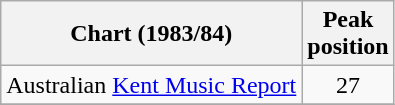<table class="wikitable sortable" style="text-align:center;">
<tr>
<th>Chart (1983/84)</th>
<th>Peak<br>position</th>
</tr>
<tr>
<td align="left">Australian <a href='#'>Kent Music Report</a></td>
<td>27</td>
</tr>
<tr>
</tr>
</table>
